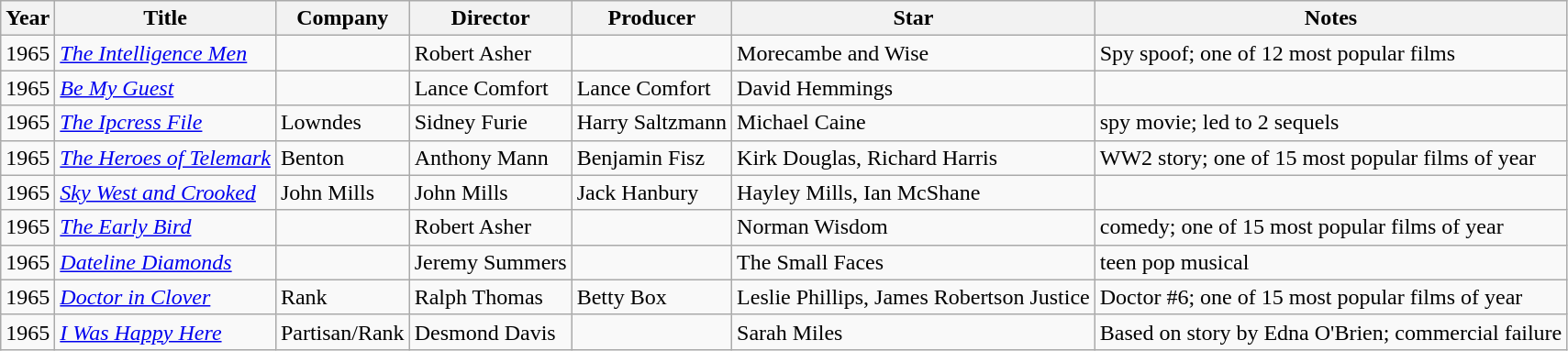<table class="wikitable sortable">
<tr>
<th>Year</th>
<th>Title</th>
<th>Company</th>
<th>Director</th>
<th>Producer</th>
<th>Star</th>
<th>Notes</th>
</tr>
<tr>
<td>1965</td>
<td><em><a href='#'>The Intelligence Men</a></em></td>
<td></td>
<td>Robert Asher</td>
<td></td>
<td>Morecambe and Wise</td>
<td>Spy spoof; one of 12 most popular films</td>
</tr>
<tr>
<td>1965</td>
<td><em><a href='#'>Be My Guest</a></em></td>
<td></td>
<td>Lance Comfort</td>
<td>Lance Comfort</td>
<td>David Hemmings</td>
<td></td>
</tr>
<tr>
<td>1965</td>
<td><em><a href='#'>The Ipcress File</a></em></td>
<td>Lowndes</td>
<td>Sidney Furie</td>
<td>Harry Saltzmann</td>
<td>Michael Caine</td>
<td>spy movie; led to 2 sequels</td>
</tr>
<tr>
<td>1965</td>
<td><em><a href='#'>The Heroes of Telemark</a></em></td>
<td>Benton</td>
<td>Anthony Mann</td>
<td>Benjamin Fisz</td>
<td>Kirk Douglas, Richard Harris</td>
<td>WW2 story; one of 15 most popular films of year</td>
</tr>
<tr>
<td>1965</td>
<td><em><a href='#'>Sky West and Crooked</a></em></td>
<td>John Mills</td>
<td>John Mills</td>
<td>Jack Hanbury</td>
<td>Hayley Mills, Ian McShane</td>
<td></td>
</tr>
<tr>
<td>1965</td>
<td><em><a href='#'>The Early Bird</a></em></td>
<td></td>
<td>Robert Asher</td>
<td></td>
<td>Norman Wisdom</td>
<td>comedy; one of 15 most popular films of year</td>
</tr>
<tr>
<td>1965</td>
<td><em><a href='#'>Dateline Diamonds</a></em></td>
<td></td>
<td>Jeremy Summers</td>
<td></td>
<td>The Small Faces</td>
<td>teen pop musical</td>
</tr>
<tr>
<td>1965</td>
<td><em><a href='#'>Doctor in Clover</a></em></td>
<td>Rank</td>
<td>Ralph Thomas</td>
<td>Betty Box</td>
<td>Leslie Phillips, James Robertson Justice</td>
<td>Doctor #6; one of 15 most popular films of year</td>
</tr>
<tr>
<td>1965</td>
<td><em><a href='#'>I Was Happy Here</a></em></td>
<td>Partisan/Rank</td>
<td>Desmond Davis</td>
<td></td>
<td>Sarah Miles</td>
<td>Based on story by Edna O'Brien; commercial failure</td>
</tr>
</table>
